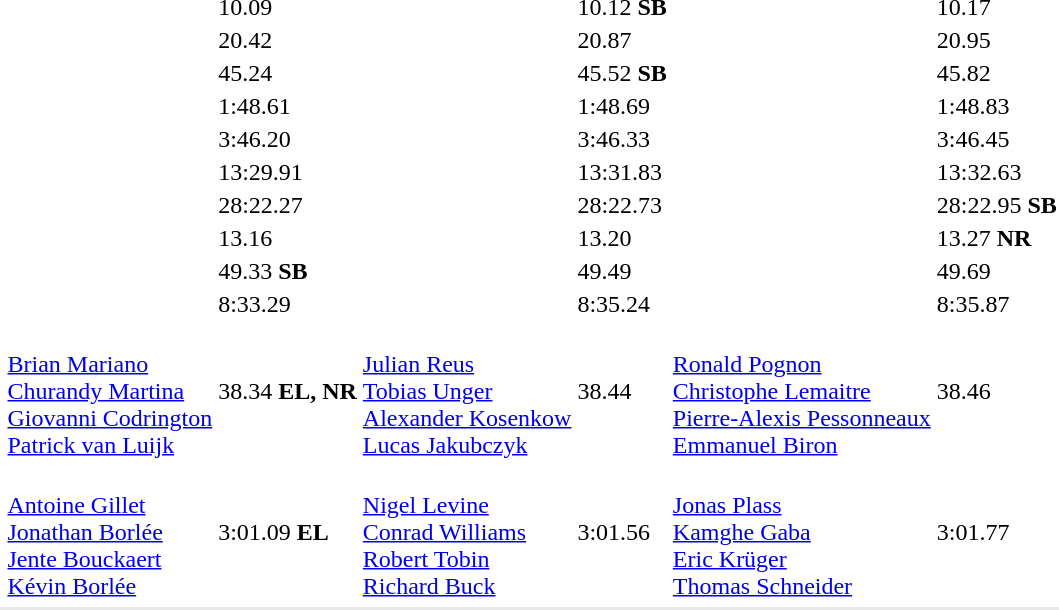<table>
<tr>
<td></td>
<td></td>
<td>10.09</td>
<td></td>
<td>10.12 <strong>SB</strong></td>
<td></td>
<td>10.17</td>
</tr>
<tr>
<td></td>
<td></td>
<td>20.42</td>
<td></td>
<td>20.87</td>
<td></td>
<td>20.95</td>
</tr>
<tr>
<td></td>
<td></td>
<td>45.24</td>
<td></td>
<td>45.52 <strong>SB</strong></td>
<td></td>
<td>45.82</td>
</tr>
<tr>
<td></td>
<td></td>
<td>1:48.61</td>
<td></td>
<td>1:48.69</td>
<td></td>
<td>1:48.83</td>
</tr>
<tr>
<td></td>
<td></td>
<td>3:46.20</td>
<td></td>
<td>3:46.33</td>
<td></td>
<td>3:46.45</td>
</tr>
<tr>
<td></td>
<td></td>
<td>13:29.91</td>
<td></td>
<td>13:31.83</td>
<td></td>
<td>13:32.63</td>
</tr>
<tr>
<td></td>
<td></td>
<td>28:22.27</td>
<td></td>
<td>28:22.73</td>
<td></td>
<td>28:22.95 <strong>SB</strong></td>
</tr>
<tr>
<td></td>
<td></td>
<td>13.16</td>
<td></td>
<td>13.20</td>
<td></td>
<td>13.27 <strong>NR</strong></td>
</tr>
<tr>
<td></td>
<td></td>
<td>49.33 <strong>SB</strong></td>
<td></td>
<td>49.49</td>
<td></td>
<td>49.69</td>
</tr>
<tr>
<td></td>
<td></td>
<td>8:33.29</td>
<td></td>
<td>8:35.24</td>
<td></td>
<td>8:35.87</td>
</tr>
<tr>
<td></td>
<td><br><a href='#'>Brian Mariano</a><br><a href='#'>Churandy Martina</a><br><a href='#'>Giovanni Codrington</a><br><a href='#'>Patrick van Luijk</a> <br></td>
<td>38.34 <strong>EL, NR</strong></td>
<td><br><a href='#'>Julian Reus</a><br> <a href='#'>Tobias Unger</a><br> <a href='#'>Alexander Kosenkow</a><br> <a href='#'>Lucas Jakubczyk</a> <br></td>
<td>38.44</td>
<td><br><a href='#'>Ronald Pognon</a><br> <a href='#'>Christophe Lemaitre</a><br> <a href='#'>Pierre-Alexis Pessonneaux</a><br> <a href='#'>Emmanuel Biron</a> <br></td>
<td>38.46</td>
</tr>
<tr>
<td></td>
<td><br><a href='#'>Antoine Gillet</a> <br> <a href='#'>Jonathan Borlée</a> <br> <a href='#'>Jente Bouckaert</a> <br> <a href='#'>Kévin Borlée</a> <br></td>
<td>3:01.09 <strong>EL</strong></td>
<td><br><a href='#'>Nigel Levine</a><br> <a href='#'>Conrad Williams</a><br> <a href='#'>Robert Tobin</a><br> <a href='#'>Richard Buck</a> <br></td>
<td>3:01.56</td>
<td><br><a href='#'>Jonas Plass</a><br> <a href='#'>Kamghe Gaba</a><br> <a href='#'>Eric Krüger</a><br> <a href='#'>Thomas Schneider</a> <br></td>
<td>3:01.77</td>
</tr>
<tr>
</tr>
<tr bgcolor= e8e8e8>
<td colspan=7></td>
</tr>
</table>
